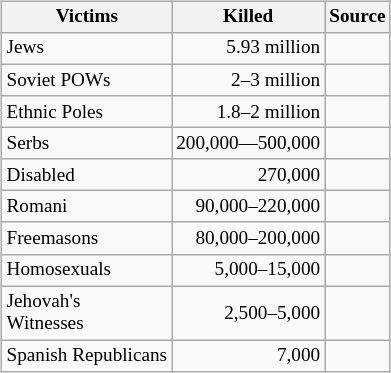<table class="wikitable" style="float:right; margin-left:1em; font-size:80%">
<tr>
<th>Victims</th>
<th>Killed</th>
<th>Source</th>
</tr>
<tr>
<td>Jews</td>
<td align="right">5.93 million</td>
<td style="text-align:center;"></td>
</tr>
<tr>
<td>Soviet POWs</td>
<td align="right">2–3 million</td>
<td style="text-align:center;"></td>
</tr>
<tr>
<td>Ethnic Poles</td>
<td align="right">1.8–2 million</td>
<td style="text-align:center;"></td>
</tr>
<tr>
<td>Serbs</td>
<td align="right">200,000—500,000</td>
<td style="text-align:center;"></td>
</tr>
<tr>
<td>Disabled</td>
<td align="right">270,000</td>
<td style="text-align:center;"></td>
</tr>
<tr>
<td>Romani</td>
<td align="right">90,000–220,000</td>
<td style="text-align:center;"></td>
</tr>
<tr>
<td>Freemasons</td>
<td align="right">80,000–200,000</td>
<td style="text-align:center;"></td>
</tr>
<tr>
<td>Homosexuals</td>
<td align="right">5,000–15,000</td>
<td style="text-align:center;"></td>
</tr>
<tr>
<td>Jehovah's<br>Witnesses</td>
<td align="right">2,500–5,000</td>
<td style="text-align:center;"></td>
</tr>
<tr>
<td>Spanish Republicans</td>
<td align="right">7,000</td>
<td style="text-align:center;"></td>
</tr>
</table>
